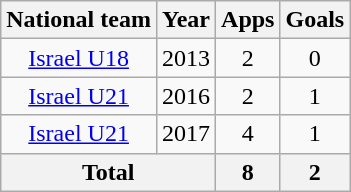<table class="wikitable" style="text-align:center">
<tr>
<th>National team</th>
<th>Year</th>
<th>Apps</th>
<th>Goals</th>
</tr>
<tr>
<td valign="center"><a href='#'>Israel U18</a></td>
<td>2013</td>
<td>2</td>
<td>0</td>
</tr>
<tr>
<td><a href='#'>Israel U21</a></td>
<td>2016</td>
<td>2</td>
<td>1</td>
</tr>
<tr>
<td><a href='#'>Israel U21</a></td>
<td>2017</td>
<td>4</td>
<td>1</td>
</tr>
<tr>
<th colspan="2">Total</th>
<th>8</th>
<th>2</th>
</tr>
</table>
